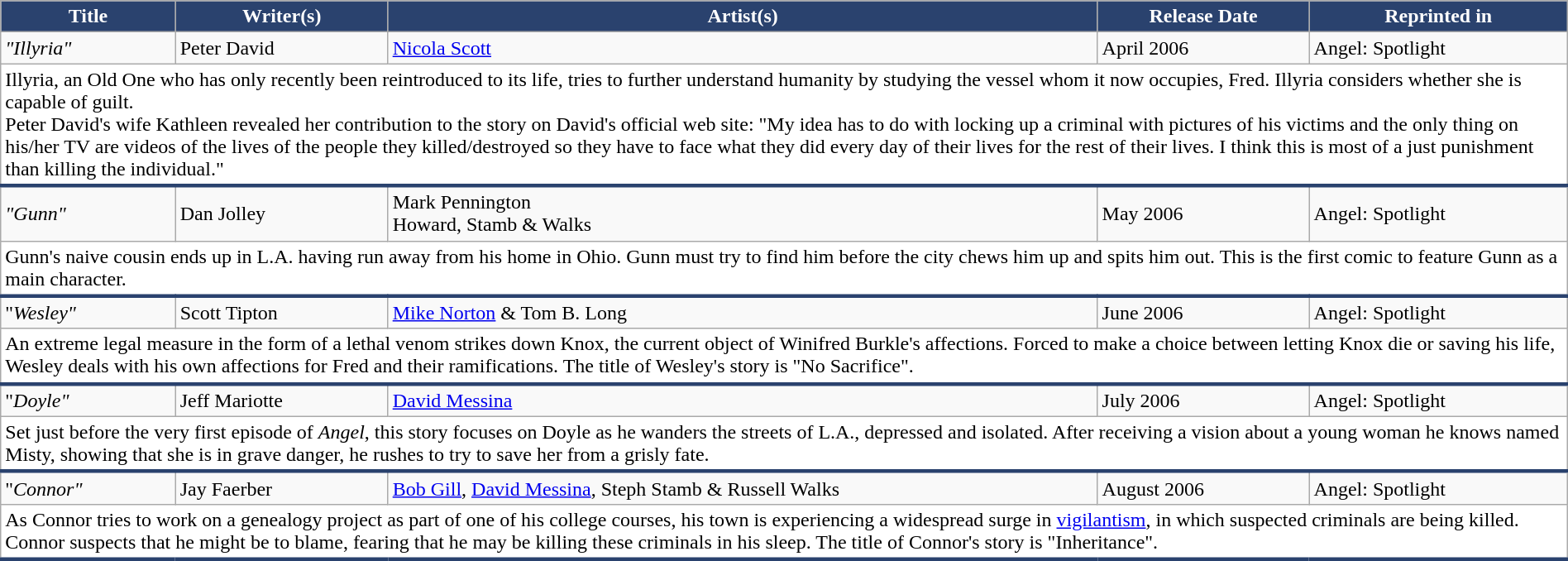<table style="width: 100%;" class="wikitable">
<tr>
<th style="background: #2A426E; color: white;">Title</th>
<th style="background: #2A426E; color: white;">Writer(s)</th>
<th style="background: #2A426E; color: white;">Artist(s)</th>
<th style="background: #2A426E; color: white;">Release Date</th>
<th style="background: #2A426E; color: white;">Reprinted in</th>
</tr>
<tr>
<td><em>"Illyria"</em></td>
<td>Peter David</td>
<td><a href='#'>Nicola Scott</a></td>
<td>April 2006</td>
<td>Angel: Spotlight</td>
</tr>
<tr>
<td style="text-align:left; font-weight:normal; background:#fff; border-bottom:3px solid #2a426e;" colspan="5">Illyria, an Old One who has only recently been reintroduced to its life, tries to further understand humanity by studying the vessel whom it now occupies, Fred. Illyria considers whether she is capable of guilt.<br>Peter David's wife Kathleen revealed her contribution to the story on David's official web site: "My idea has to do with locking up a criminal with pictures of his victims and the only thing on his/her TV are videos of the lives of the people they killed/destroyed so they have to face what they did every day of their lives for the rest of their lives. I think this is most of a just punishment than killing the individual."</td>
</tr>
<tr>
<td><em>"Gunn"</em></td>
<td>Dan Jolley</td>
<td>Mark Pennington<br>Howard, Stamb & Walks</td>
<td>May 2006</td>
<td>Angel: Spotlight</td>
</tr>
<tr>
<td style="text-align:left; font-weight:normal; background:#fff; border-bottom:3px solid #2a426e;" colspan="5">Gunn's naive cousin ends up in L.A. having run away from his home in Ohio. Gunn must try to find him before the city chews him up and spits him out. This is the first comic to feature Gunn as a main character.</td>
</tr>
<tr>
<td>"<em>Wesley"</em></td>
<td>Scott Tipton</td>
<td><a href='#'>Mike Norton</a> & Tom B. Long</td>
<td>June 2006</td>
<td>Angel: Spotlight</td>
</tr>
<tr>
<td style="text-align:left; font-weight:normal; background:#fff; border-bottom:3px solid #2a426e;" colspan="5">An extreme legal measure in the form of a lethal venom strikes down Knox, the current object of Winifred Burkle's affections. Forced to make a choice between letting Knox die or saving his life, Wesley deals with his own affections for Fred and their ramifications. The title of Wesley's story is "No Sacrifice".</td>
</tr>
<tr>
<td>"<em>Doyle"</em></td>
<td>Jeff Mariotte</td>
<td><a href='#'>David Messina</a></td>
<td>July 2006</td>
<td>Angel: Spotlight</td>
</tr>
<tr>
<td style="text-align:left; font-weight:normal; background:#fff; border-bottom:3px solid #2a426e;" colspan="5">Set just before the very first episode of <em>Angel</em>, this story focuses on Doyle as he wanders the streets of L.A., depressed and isolated. After receiving a vision about a young woman he knows named Misty, showing that she is in grave danger, he rushes to try to save her from a grisly fate.</td>
</tr>
<tr>
<td>"<em>Connor"</em></td>
<td>Jay Faerber</td>
<td><a href='#'>Bob Gill</a>, <a href='#'>David Messina</a>, Steph Stamb & Russell Walks</td>
<td>August 2006</td>
<td>Angel: Spotlight</td>
</tr>
<tr>
<td style="text-align:left; font-weight:normal; background:#fff; border-bottom:3px solid #2a426e;" colspan="5">As Connor tries to work on a genealogy project as part of one of his college courses, his town is experiencing a widespread surge in <a href='#'>vigilantism</a>, in which suspected criminals are being killed. Connor suspects that he might be to blame, fearing that he may be killing these criminals in his sleep. The title of Connor's story is "Inheritance".</td>
</tr>
</table>
